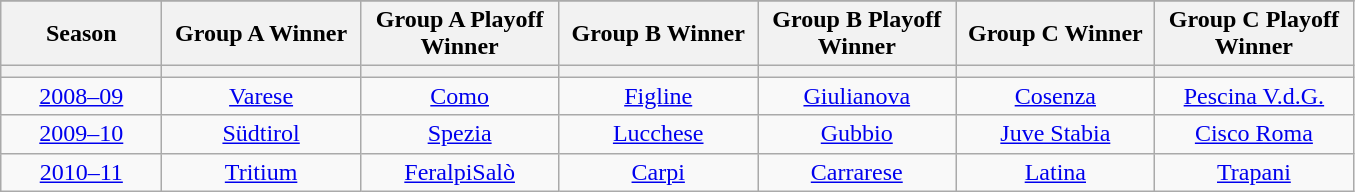<table class="wikitable" style="text-align: center">
<tr>
</tr>
<tr>
<th>Season</th>
<th>Group A Winner</th>
<th>Group A Playoff Winner</th>
<th>Group B Winner</th>
<th>Group B Playoff Winner</th>
<th>Group C Winner</th>
<th>Group C Playoff Winner</th>
</tr>
<tr>
<th width=100></th>
<th width=125></th>
<th width=125></th>
<th width=125></th>
<th width=125></th>
<th width=125></th>
<th width=125></th>
</tr>
<tr>
<td><a href='#'>2008–09</a></td>
<td><a href='#'>Varese</a></td>
<td><a href='#'>Como</a></td>
<td><a href='#'>Figline</a></td>
<td><a href='#'>Giulianova</a></td>
<td><a href='#'>Cosenza</a></td>
<td><a href='#'>Pescina V.d.G.</a></td>
</tr>
<tr>
<td><a href='#'>2009–10</a></td>
<td><a href='#'>Südtirol</a></td>
<td><a href='#'>Spezia</a></td>
<td><a href='#'>Lucchese</a></td>
<td><a href='#'>Gubbio</a></td>
<td><a href='#'>Juve Stabia</a></td>
<td><a href='#'>Cisco Roma</a></td>
</tr>
<tr>
<td><a href='#'>2010–11</a></td>
<td><a href='#'>Tritium</a></td>
<td><a href='#'>FeralpiSalò</a></td>
<td><a href='#'>Carpi</a></td>
<td><a href='#'>Carrarese</a></td>
<td><a href='#'>Latina</a></td>
<td><a href='#'>Trapani</a></td>
</tr>
</table>
